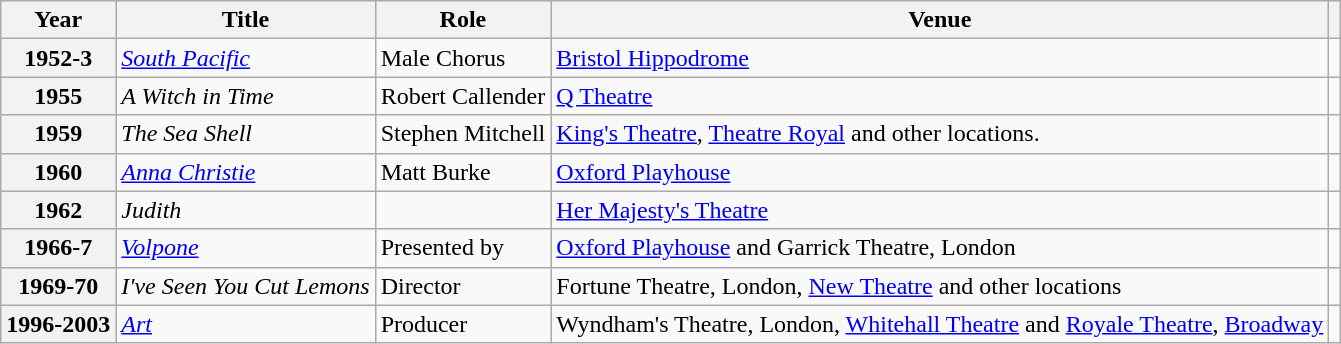<table class="wikitable plainrowheaders" style="margin-right: 0;">
<tr>
<th scope="col">Year</th>
<th scope="col">Title</th>
<th scope="col">Role</th>
<th scope="col">Venue</th>
<th scope="col"></th>
</tr>
<tr>
<th>1952-3</th>
<td><a href='#'><em>South Pacific</em></a></td>
<td>Male Chorus</td>
<td><a href='#'>Bristol Hippodrome</a></td>
<td></td>
</tr>
<tr>
<th>1955</th>
<td><em>A Witch in Time</em></td>
<td>Robert Callender</td>
<td><a href='#'>Q Theatre</a></td>
<td></td>
</tr>
<tr>
<th>1959</th>
<td><em>The Sea Shell</em></td>
<td>Stephen Mitchell</td>
<td><a href='#'>King's Theatre</a>, <a href='#'>Theatre Royal</a> and other locations.</td>
<td></td>
</tr>
<tr>
<th>1960</th>
<td><em><a href='#'>Anna Christie</a></em></td>
<td>Matt Burke</td>
<td><a href='#'>Oxford Playhouse</a></td>
<td></td>
</tr>
<tr>
<th>1962</th>
<td><em>Judith</em></td>
<td></td>
<td><a href='#'>Her Majesty's Theatre</a></td>
<td></td>
</tr>
<tr>
<th>1966-7</th>
<td><em><a href='#'>Volpone</a></em></td>
<td>Presented by</td>
<td><a href='#'>Oxford Playhouse</a> and Garrick Theatre, London</td>
<td></td>
</tr>
<tr>
<th>1969-70</th>
<td><em>I've Seen You Cut Lemons</em></td>
<td>Director</td>
<td>Fortune Theatre, London, <a href='#'>New Theatre</a> and other locations</td>
<td></td>
</tr>
<tr>
<th scope="row">1996-2003</th>
<td><em><a href='#'>Art</a></em></td>
<td>Producer</td>
<td>Wyndham's Theatre, London, <a href='#'>Whitehall Theatre</a> and <a href='#'>Royale Theatre</a>, <a href='#'>Broadway</a></td>
<td style="text-align: center;"></td>
</tr>
</table>
